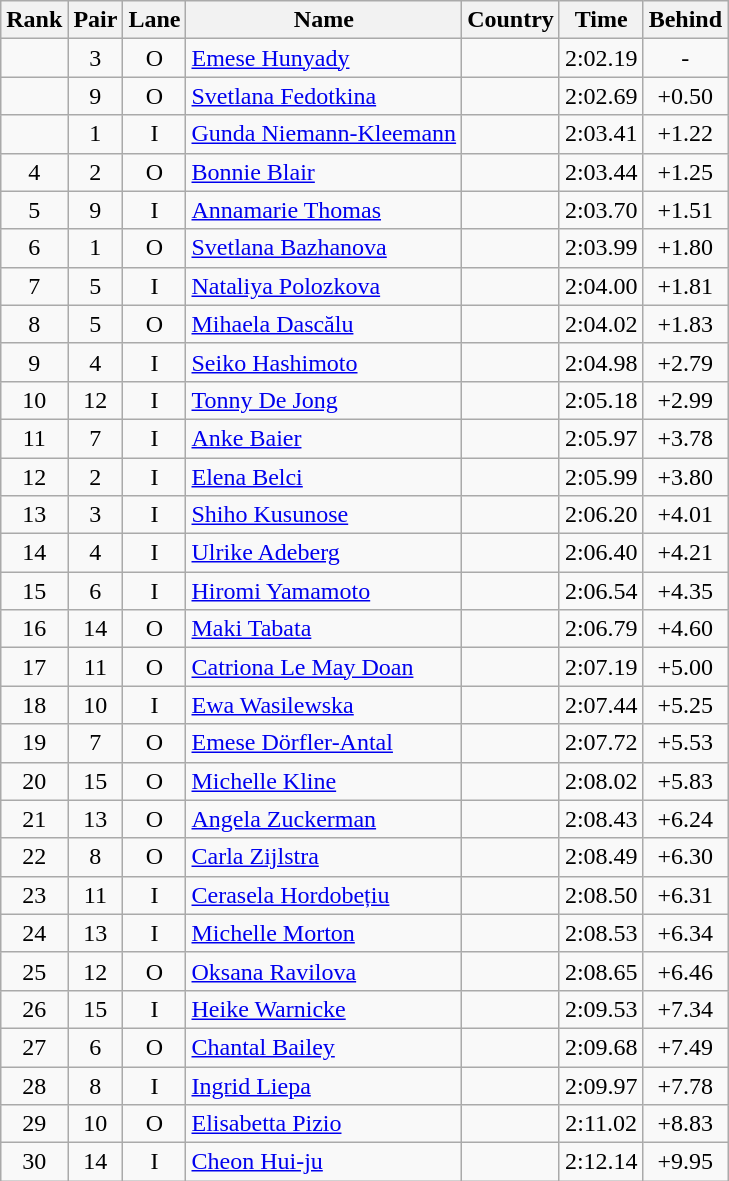<table class="wikitable sortable" style="text-align:center">
<tr>
<th>Rank</th>
<th>Pair</th>
<th>Lane</th>
<th>Name</th>
<th>Country</th>
<th>Time</th>
<th>Behind</th>
</tr>
<tr>
<td></td>
<td>3</td>
<td>O</td>
<td align=left><a href='#'>Emese Hunyady</a></td>
<td align=left></td>
<td>2:02.19</td>
<td>-</td>
</tr>
<tr>
<td></td>
<td>9</td>
<td>O</td>
<td align=left><a href='#'>Svetlana Fedotkina</a></td>
<td align=left></td>
<td>2:02.69</td>
<td>+0.50</td>
</tr>
<tr>
<td></td>
<td>1</td>
<td>I</td>
<td align=left><a href='#'>Gunda Niemann-Kleemann</a></td>
<td align=left></td>
<td>2:03.41</td>
<td>+1.22</td>
</tr>
<tr>
<td>4</td>
<td>2</td>
<td>O</td>
<td align=left><a href='#'>Bonnie Blair</a></td>
<td align=left></td>
<td>2:03.44</td>
<td>+1.25</td>
</tr>
<tr>
<td>5</td>
<td>9</td>
<td>I</td>
<td align=left><a href='#'>Annamarie Thomas</a></td>
<td align=left></td>
<td>2:03.70</td>
<td>+1.51</td>
</tr>
<tr>
<td>6</td>
<td>1</td>
<td>O</td>
<td align=left><a href='#'>Svetlana Bazhanova</a></td>
<td align=left></td>
<td>2:03.99</td>
<td>+1.80</td>
</tr>
<tr>
<td>7</td>
<td>5</td>
<td>I</td>
<td align=left><a href='#'>Nataliya Polozkova</a></td>
<td align=left></td>
<td>2:04.00</td>
<td>+1.81</td>
</tr>
<tr>
<td>8</td>
<td>5</td>
<td>O</td>
<td align=left><a href='#'>Mihaela Dascălu</a></td>
<td align=left></td>
<td>2:04.02</td>
<td>+1.83</td>
</tr>
<tr>
<td>9</td>
<td>4</td>
<td>I</td>
<td align=left><a href='#'>Seiko Hashimoto</a></td>
<td align=left></td>
<td>2:04.98</td>
<td>+2.79</td>
</tr>
<tr>
<td>10</td>
<td>12</td>
<td>I</td>
<td align=left><a href='#'>Tonny De Jong</a></td>
<td align=left></td>
<td>2:05.18</td>
<td>+2.99</td>
</tr>
<tr>
<td>11</td>
<td>7</td>
<td>I</td>
<td align=left><a href='#'>Anke Baier</a></td>
<td align=left></td>
<td>2:05.97</td>
<td>+3.78</td>
</tr>
<tr>
<td>12</td>
<td>2</td>
<td>I</td>
<td align=left><a href='#'>Elena Belci</a></td>
<td align=left></td>
<td>2:05.99</td>
<td>+3.80</td>
</tr>
<tr>
<td>13</td>
<td>3</td>
<td>I</td>
<td align=left><a href='#'>Shiho Kusunose</a></td>
<td align=left></td>
<td>2:06.20</td>
<td>+4.01</td>
</tr>
<tr>
<td>14</td>
<td>4</td>
<td>I</td>
<td align=left><a href='#'>Ulrike Adeberg</a></td>
<td align=left></td>
<td>2:06.40</td>
<td>+4.21</td>
</tr>
<tr>
<td>15</td>
<td>6</td>
<td>I</td>
<td align=left><a href='#'>Hiromi Yamamoto</a></td>
<td align=left></td>
<td>2:06.54</td>
<td>+4.35</td>
</tr>
<tr>
<td>16</td>
<td>14</td>
<td>O</td>
<td align=left><a href='#'>Maki Tabata</a></td>
<td align=left></td>
<td>2:06.79</td>
<td>+4.60</td>
</tr>
<tr>
<td>17</td>
<td>11</td>
<td>O</td>
<td align=left><a href='#'>Catriona Le May Doan</a></td>
<td align=left></td>
<td>2:07.19</td>
<td>+5.00</td>
</tr>
<tr>
<td>18</td>
<td>10</td>
<td>I</td>
<td align=left><a href='#'>Ewa Wasilewska</a></td>
<td align=left></td>
<td>2:07.44</td>
<td>+5.25</td>
</tr>
<tr>
<td>19</td>
<td>7</td>
<td>O</td>
<td align=left><a href='#'>Emese Dörfler-Antal</a></td>
<td align=left></td>
<td>2:07.72</td>
<td>+5.53</td>
</tr>
<tr>
<td>20</td>
<td>15</td>
<td>O</td>
<td align=left><a href='#'>Michelle Kline</a></td>
<td align=left></td>
<td>2:08.02</td>
<td>+5.83</td>
</tr>
<tr>
<td>21</td>
<td>13</td>
<td>O</td>
<td align=left><a href='#'>Angela Zuckerman</a></td>
<td align=left></td>
<td>2:08.43</td>
<td>+6.24</td>
</tr>
<tr>
<td>22</td>
<td>8</td>
<td>O</td>
<td align=left><a href='#'>Carla Zijlstra</a></td>
<td align=left></td>
<td>2:08.49</td>
<td>+6.30</td>
</tr>
<tr>
<td>23</td>
<td>11</td>
<td>I</td>
<td align=left><a href='#'>Cerasela Hordobețiu</a></td>
<td align=left></td>
<td>2:08.50</td>
<td>+6.31</td>
</tr>
<tr>
<td>24</td>
<td>13</td>
<td>I</td>
<td align=left><a href='#'>Michelle Morton</a></td>
<td align=left></td>
<td>2:08.53</td>
<td>+6.34</td>
</tr>
<tr>
<td>25</td>
<td>12</td>
<td>O</td>
<td align=left><a href='#'>Oksana Ravilova</a></td>
<td align=left></td>
<td>2:08.65</td>
<td>+6.46</td>
</tr>
<tr>
<td>26</td>
<td>15</td>
<td>I</td>
<td align=left><a href='#'>Heike Warnicke</a></td>
<td align=left></td>
<td>2:09.53</td>
<td>+7.34</td>
</tr>
<tr>
<td>27</td>
<td>6</td>
<td>O</td>
<td align=left><a href='#'>Chantal Bailey</a></td>
<td align=left></td>
<td>2:09.68</td>
<td>+7.49</td>
</tr>
<tr>
<td>28</td>
<td>8</td>
<td>I</td>
<td align=left><a href='#'>Ingrid Liepa</a></td>
<td align=left></td>
<td>2:09.97</td>
<td>+7.78</td>
</tr>
<tr>
<td>29</td>
<td>10</td>
<td>O</td>
<td align=left><a href='#'>Elisabetta Pizio</a></td>
<td align=left></td>
<td>2:11.02</td>
<td>+8.83</td>
</tr>
<tr>
<td>30</td>
<td>14</td>
<td>I</td>
<td align=left><a href='#'>Cheon Hui-ju</a></td>
<td align=left></td>
<td>2:12.14</td>
<td>+9.95</td>
</tr>
</table>
